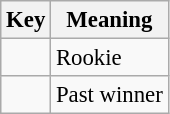<table class="wikitable" style="font-size: 95%;">
<tr>
<th>Key</th>
<th>Meaning</th>
</tr>
<tr>
<td align="center"><strong></strong></td>
<td>Rookie</td>
</tr>
<tr>
<td align="center"><strong></strong></td>
<td>Past winner</td>
</tr>
</table>
